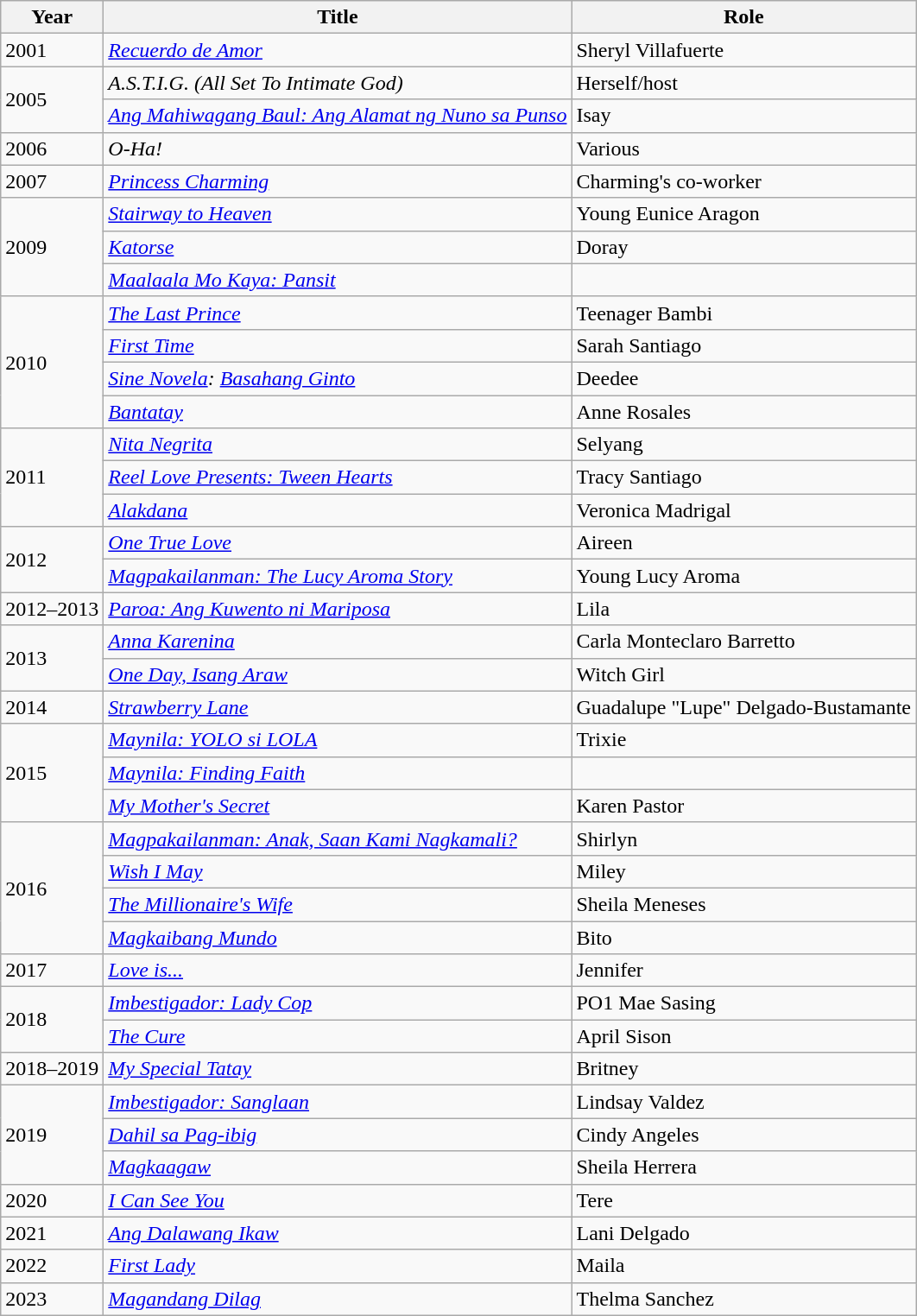<table class="wikitable sortable">
<tr>
<th>Year</th>
<th>Title</th>
<th>Role</th>
</tr>
<tr>
<td>2001</td>
<td><em><a href='#'>Recuerdo de Amor</a></em></td>
<td>Sheryl Villafuerte</td>
</tr>
<tr>
<td rowspan=2>2005</td>
<td><em>A.S.T.I.G. (All Set To Intimate God)</em></td>
<td>Herself/host</td>
</tr>
<tr>
<td><em><a href='#'>Ang Mahiwagang Baul: Ang Alamat ng Nuno sa Punso</a></em></td>
<td>Isay</td>
</tr>
<tr>
<td>2006</td>
<td><em>O-Ha!</em></td>
<td>Various</td>
</tr>
<tr>
<td>2007</td>
<td><em><a href='#'>Princess Charming</a></em></td>
<td>Charming's co-worker</td>
</tr>
<tr>
<td rowspan=3>2009</td>
<td><em><a href='#'>Stairway to Heaven</a></em></td>
<td>Young Eunice Aragon</td>
</tr>
<tr>
<td><em><a href='#'>Katorse</a></em></td>
<td>Doray</td>
</tr>
<tr>
<td><em><a href='#'>Maalaala Mo Kaya: Pansit</a></em></td>
<td></td>
</tr>
<tr>
<td rowspan=4>2010</td>
<td><em><a href='#'>The Last Prince</a></em></td>
<td>Teenager Bambi</td>
</tr>
<tr>
<td><em><a href='#'>First Time</a></em></td>
<td>Sarah Santiago</td>
</tr>
<tr>
<td><em><a href='#'>Sine Novela</a>: <a href='#'>Basahang Ginto</a></em></td>
<td>Deedee</td>
</tr>
<tr>
<td><em><a href='#'>Bantatay</a></em></td>
<td>Anne Rosales</td>
</tr>
<tr>
<td rowspan=3>2011</td>
<td><em><a href='#'>Nita Negrita</a></em></td>
<td>Selyang</td>
</tr>
<tr>
<td><em><a href='#'>Reel Love Presents: Tween Hearts</a></em></td>
<td>Tracy Santiago</td>
</tr>
<tr>
<td><em><a href='#'>Alakdana</a></em></td>
<td>Veronica Madrigal</td>
</tr>
<tr>
<td rowspan=2>2012</td>
<td><em><a href='#'>One True Love</a></em></td>
<td>Aireen</td>
</tr>
<tr>
<td><em><a href='#'>Magpakailanman: The Lucy Aroma Story</a></em></td>
<td>Young Lucy Aroma</td>
</tr>
<tr>
<td>2012–2013</td>
<td><em><a href='#'>Paroa: Ang Kuwento ni Mariposa</a></em></td>
<td>Lila</td>
</tr>
<tr>
<td rowspan=2>2013</td>
<td><em><a href='#'>Anna Karenina</a></em></td>
<td>Carla Monteclaro Barretto</td>
</tr>
<tr>
<td><em><a href='#'>One Day, Isang Araw</a></em></td>
<td>Witch Girl</td>
</tr>
<tr>
<td>2014</td>
<td><em><a href='#'>Strawberry Lane</a></em></td>
<td>Guadalupe "Lupe" Delgado-Bustamante</td>
</tr>
<tr>
<td rowspan=3>2015</td>
<td><em><a href='#'>Maynila: YOLO si LOLA</a></em></td>
<td>Trixie</td>
</tr>
<tr>
<td><em><a href='#'>Maynila: Finding Faith</a></em></td>
<td></td>
</tr>
<tr>
<td><em><a href='#'>My Mother's Secret</a></em></td>
<td>Karen Pastor</td>
</tr>
<tr>
<td rowspan=4>2016</td>
<td><em><a href='#'>Magpakailanman: Anak, Saan Kami Nagkamali?</a></em></td>
<td>Shirlyn</td>
</tr>
<tr>
<td><em><a href='#'>Wish I May</a></em></td>
<td>Miley</td>
</tr>
<tr>
<td><em><a href='#'>The Millionaire's Wife</a></em></td>
<td>Sheila Meneses</td>
</tr>
<tr>
<td><em><a href='#'>Magkaibang Mundo</a></em></td>
<td>Bito</td>
</tr>
<tr>
<td>2017</td>
<td><em><a href='#'>Love is...</a></em></td>
<td>Jennifer</td>
</tr>
<tr>
<td rowspan=2>2018</td>
<td><em><a href='#'>Imbestigador: Lady Cop</a></em></td>
<td>PO1 Mae Sasing</td>
</tr>
<tr>
<td><em><a href='#'>The Cure</a></em></td>
<td>April Sison</td>
</tr>
<tr>
<td>2018–2019</td>
<td><em><a href='#'>My Special Tatay</a></em></td>
<td>Britney</td>
</tr>
<tr>
<td rowspan=3>2019</td>
<td><em><a href='#'>Imbestigador: Sanglaan</a></em></td>
<td>Lindsay Valdez</td>
</tr>
<tr>
<td><em><a href='#'>Dahil sa Pag-ibig</a></em></td>
<td>Cindy Angeles</td>
</tr>
<tr>
<td><em><a href='#'>Magkaagaw</a></em></td>
<td>Sheila Herrera</td>
</tr>
<tr>
<td>2020</td>
<td><em><a href='#'>I Can See You</a></em></td>
<td>Tere</td>
</tr>
<tr>
<td>2021</td>
<td><em><a href='#'>Ang Dalawang Ikaw</a></em></td>
<td>Lani Delgado</td>
</tr>
<tr>
<td>2022</td>
<td><em><a href='#'>First Lady</a></em></td>
<td>Maila</td>
</tr>
<tr>
<td>2023</td>
<td><em><a href='#'>Magandang Dilag</a></em></td>
<td>Thelma Sanchez</td>
</tr>
</table>
